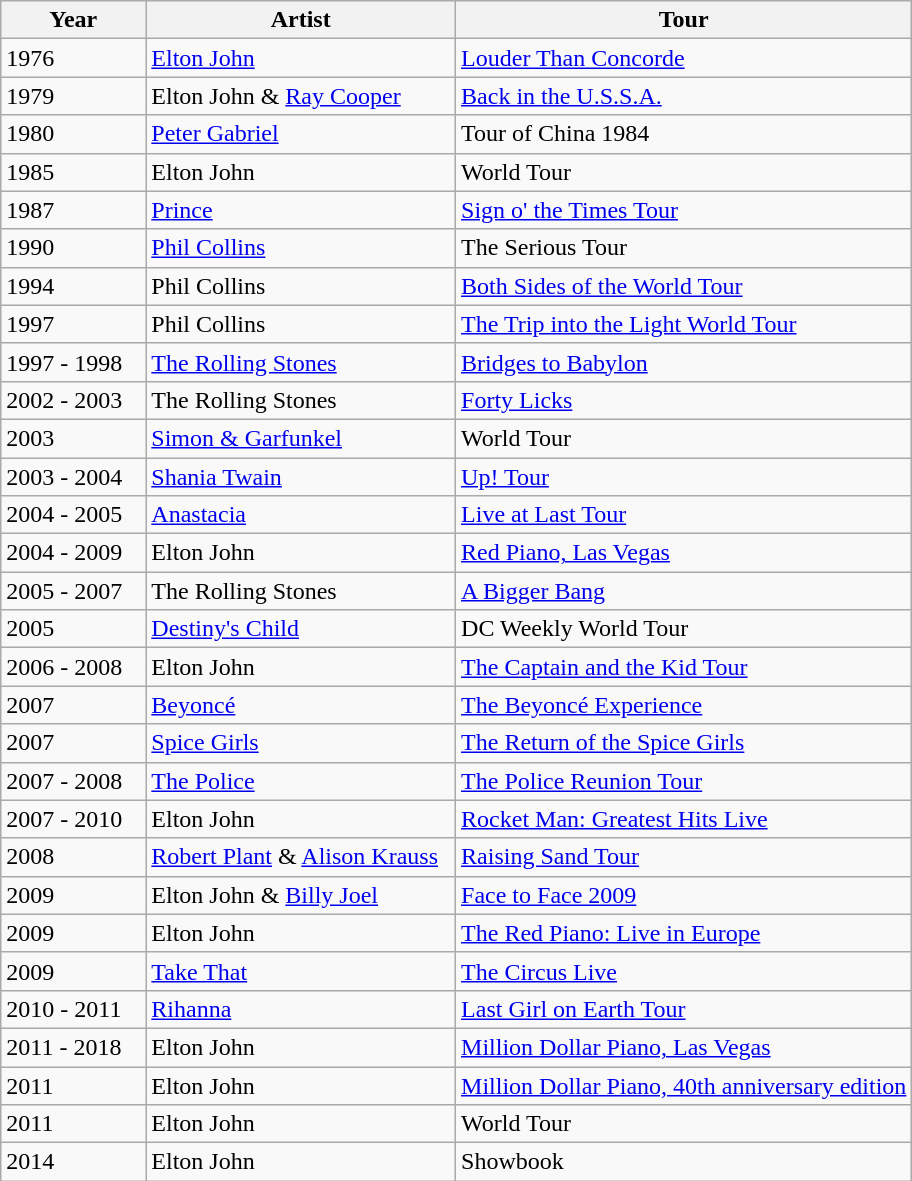<table class="wikitable"|width=100%>
<tr>
<th>Year</th>
<th>Artist</th>
<th>Tour</th>
</tr>
<tr>
<td>1976</td>
<td><a href='#'>Elton John</a></td>
<td><a href='#'>Louder Than Concorde</a></td>
</tr>
<tr>
<td>1979</td>
<td>Elton John & <a href='#'>Ray Cooper</a></td>
<td><a href='#'>Back in the U.S.S.A.</a></td>
</tr>
<tr>
<td>1980</td>
<td><a href='#'>Peter Gabriel</a></td>
<td>Tour of China 1984</td>
</tr>
<tr>
<td>1985</td>
<td>Elton John</td>
<td>World Tour</td>
</tr>
<tr>
<td>1987</td>
<td><a href='#'>Prince</a></td>
<td><a href='#'>Sign o' the Times Tour</a></td>
</tr>
<tr>
<td>1990</td>
<td><a href='#'>Phil Collins</a></td>
<td>The Serious Tour</td>
</tr>
<tr>
<td>1994</td>
<td>Phil Collins</td>
<td><a href='#'>Both Sides of the World Tour</a></td>
</tr>
<tr>
<td>1997</td>
<td>Phil Collins</td>
<td><a href='#'>The Trip into the Light World Tour</a></td>
</tr>
<tr>
<td>1997 - 1998   </td>
<td><a href='#'>The Rolling Stones</a>   </td>
<td><a href='#'>Bridges to Babylon</a></td>
</tr>
<tr>
<td>2002 - 2003</td>
<td>The Rolling Stones</td>
<td><a href='#'>Forty Licks</a></td>
</tr>
<tr>
<td>2003</td>
<td><a href='#'>Simon & Garfunkel</a></td>
<td>World Tour</td>
</tr>
<tr>
<td>2003 - 2004</td>
<td><a href='#'>Shania Twain</a></td>
<td><a href='#'>Up! Tour</a></td>
</tr>
<tr>
<td>2004 - 2005</td>
<td><a href='#'>Anastacia</a></td>
<td><a href='#'>Live at Last Tour</a></td>
</tr>
<tr>
<td>2004 - 2009</td>
<td>Elton John</td>
<td><a href='#'>Red Piano, Las Vegas</a></td>
</tr>
<tr>
<td>2005 - 2007</td>
<td>The Rolling Stones</td>
<td><a href='#'>A Bigger Bang</a></td>
</tr>
<tr>
<td>2005</td>
<td><a href='#'>Destiny's Child</a></td>
<td>DC Weekly World Tour</td>
</tr>
<tr>
<td>2006 - 2008</td>
<td>Elton John</td>
<td><a href='#'>The Captain and the Kid Tour</a></td>
</tr>
<tr>
<td>2007</td>
<td><a href='#'>Beyoncé</a></td>
<td><a href='#'>The Beyoncé Experience</a></td>
</tr>
<tr>
<td>2007</td>
<td><a href='#'>Spice Girls</a></td>
<td><a href='#'>The Return of the Spice Girls</a></td>
</tr>
<tr>
<td>2007 - 2008</td>
<td><a href='#'>The Police</a></td>
<td><a href='#'>The Police Reunion Tour</a></td>
</tr>
<tr>
<td>2007 - 2010</td>
<td>Elton John</td>
<td><a href='#'>Rocket Man: Greatest Hits Live</a></td>
</tr>
<tr>
<td>2008</td>
<td><a href='#'>Robert Plant</a> & <a href='#'>Alison Krauss</a>  </td>
<td><a href='#'>Raising Sand Tour</a></td>
</tr>
<tr>
<td>2009</td>
<td>Elton John & <a href='#'>Billy Joel</a></td>
<td><a href='#'>Face to Face 2009</a></td>
</tr>
<tr>
<td>2009</td>
<td>Elton John</td>
<td><a href='#'>The Red Piano: Live in Europe</a></td>
</tr>
<tr>
<td>2009</td>
<td><a href='#'>Take That</a></td>
<td><a href='#'>The Circus Live</a></td>
</tr>
<tr>
<td>2010 - 2011</td>
<td><a href='#'>Rihanna</a></td>
<td><a href='#'>Last Girl on Earth Tour</a></td>
</tr>
<tr>
<td>2011 - 2018</td>
<td>Elton John</td>
<td><a href='#'>Million Dollar Piano, Las Vegas</a></td>
</tr>
<tr>
<td>2011</td>
<td>Elton John</td>
<td><a href='#'>Million Dollar Piano, 40th anniversary edition</a></td>
</tr>
<tr>
<td>2011</td>
<td>Elton John</td>
<td>World Tour</td>
</tr>
<tr>
<td>2014</td>
<td>Elton John</td>
<td>Showbook</td>
</tr>
</table>
